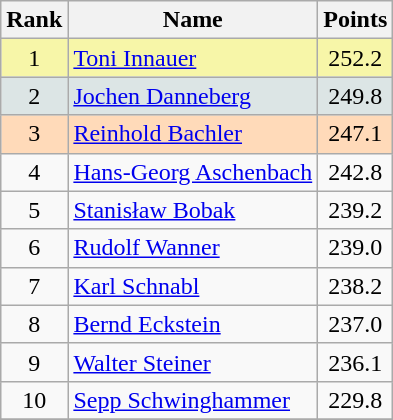<table class="wikitable sortable">
<tr>
<th align=Center>Rank</th>
<th>Name</th>
<th>Points</th>
</tr>
<tr style="background:#F7F6A8">
<td align=center>1</td>
<td> <a href='#'>Toni Innauer</a></td>
<td align=center>252.2</td>
</tr>
<tr style="background: #DCE5E5;">
<td align=center>2</td>
<td> <a href='#'>Jochen Danneberg</a></td>
<td align=center>249.8</td>
</tr>
<tr style="background: #FFDAB9;">
<td align=center>3</td>
<td> <a href='#'>Reinhold Bachler</a></td>
<td align=center>247.1</td>
</tr>
<tr>
<td align=center>4</td>
<td> <a href='#'>Hans-Georg Aschenbach</a></td>
<td align=center>242.8</td>
</tr>
<tr>
<td align=center>5</td>
<td> <a href='#'>Stanisław Bobak</a></td>
<td align=center>239.2</td>
</tr>
<tr>
<td align=center>6</td>
<td> <a href='#'>Rudolf Wanner</a></td>
<td align=center>239.0</td>
</tr>
<tr>
<td align=center>7</td>
<td> <a href='#'>Karl Schnabl</a></td>
<td align=center>238.2</td>
</tr>
<tr>
<td align=center>8</td>
<td> <a href='#'>Bernd Eckstein</a></td>
<td align=center>237.0</td>
</tr>
<tr>
<td align=center>9</td>
<td> <a href='#'>Walter Steiner</a></td>
<td align=center>236.1</td>
</tr>
<tr>
<td align=center>10</td>
<td> <a href='#'>Sepp Schwinghammer</a></td>
<td align=center>229.8</td>
</tr>
<tr>
</tr>
</table>
